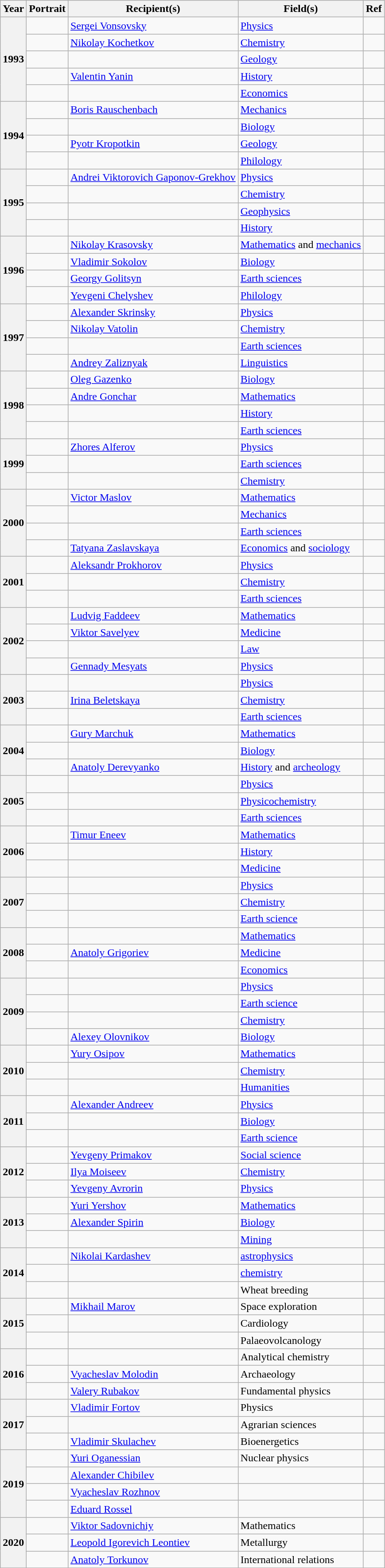<table class="sortable wikitable" border="1" style="text-align:left">
<tr>
<th scope="col">Year</th>
<th scope="col">Portrait</th>
<th scope="col">Recipient(s)</th>
<th scope="col">Field(s)</th>
<th scope="col">Ref</th>
</tr>
<tr>
<th rowspan=5>1993</th>
<td></td>
<td><a href='#'>Sergei Vonsovsky</a></td>
<td><a href='#'>Physics</a></td>
<td></td>
</tr>
<tr>
<td></td>
<td><a href='#'>Nikolay Kochetkov</a></td>
<td><a href='#'>Chemistry</a></td>
<td></td>
</tr>
<tr>
<td></td>
<td></td>
<td><a href='#'>Geology</a></td>
<td></td>
</tr>
<tr>
<td></td>
<td><a href='#'>Valentin Yanin</a></td>
<td><a href='#'>History</a></td>
<td></td>
</tr>
<tr>
<td></td>
<td></td>
<td><a href='#'>Economics</a></td>
<td></td>
</tr>
<tr>
<th rowspan=4>1994</th>
<td></td>
<td><a href='#'>Boris Rauschenbach</a></td>
<td><a href='#'>Mechanics</a></td>
<td></td>
</tr>
<tr>
<td></td>
<td></td>
<td><a href='#'>Biology</a></td>
<td></td>
</tr>
<tr>
<td></td>
<td><a href='#'>Pyotr Kropotkin</a></td>
<td><a href='#'>Geology</a></td>
<td></td>
</tr>
<tr>
<td></td>
<td></td>
<td><a href='#'>Philology</a></td>
<td></td>
</tr>
<tr>
<th rowspan=4>1995</th>
<td></td>
<td><a href='#'>Andrei Viktorovich Gaponov-Grekhov</a></td>
<td><a href='#'>Physics</a></td>
<td></td>
</tr>
<tr>
<td></td>
<td></td>
<td><a href='#'>Chemistry</a></td>
<td></td>
</tr>
<tr>
<td></td>
<td></td>
<td><a href='#'>Geophysics</a></td>
<td></td>
</tr>
<tr>
<td></td>
<td></td>
<td><a href='#'>History</a></td>
<td></td>
</tr>
<tr>
<th rowspan=4>1996</th>
<td></td>
<td><a href='#'>Nikolay Krasovsky</a></td>
<td><a href='#'>Mathematics</a> and <a href='#'>mechanics</a></td>
<td></td>
</tr>
<tr>
<td></td>
<td><a href='#'>Vladimir Sokolov</a></td>
<td><a href='#'>Biology</a></td>
<td></td>
</tr>
<tr>
<td></td>
<td><a href='#'>Georgy Golitsyn</a></td>
<td><a href='#'>Earth sciences</a></td>
<td></td>
</tr>
<tr>
<td></td>
<td><a href='#'>Yevgeni Chelyshev</a></td>
<td><a href='#'>Philology</a></td>
<td></td>
</tr>
<tr>
<th rowspan=4>1997</th>
<td></td>
<td><a href='#'>Alexander Skrinsky</a></td>
<td><a href='#'>Physics</a></td>
<td></td>
</tr>
<tr>
<td></td>
<td><a href='#'>Nikolay Vatolin</a></td>
<td><a href='#'>Chemistry</a></td>
<td></td>
</tr>
<tr>
<td></td>
<td></td>
<td><a href='#'>Earth sciences</a></td>
<td></td>
</tr>
<tr>
<td></td>
<td><a href='#'>Andrey Zaliznyak</a></td>
<td><a href='#'>Linguistics</a></td>
<td></td>
</tr>
<tr>
<th rowspan=4>1998</th>
<td></td>
<td><a href='#'>Oleg Gazenko</a></td>
<td><a href='#'>Biology</a></td>
<td></td>
</tr>
<tr>
<td></td>
<td><a href='#'>Andre Gonchar</a></td>
<td><a href='#'>Mathematics</a></td>
<td></td>
</tr>
<tr>
<td></td>
<td></td>
<td><a href='#'>History</a></td>
<td></td>
</tr>
<tr>
<td></td>
<td></td>
<td><a href='#'>Earth sciences</a></td>
<td></td>
</tr>
<tr>
<th rowspan=3>1999</th>
<td></td>
<td><a href='#'>Zhores Alferov</a></td>
<td><a href='#'>Physics</a></td>
<td></td>
</tr>
<tr>
<td></td>
<td></td>
<td><a href='#'>Earth sciences</a></td>
<td></td>
</tr>
<tr>
<td></td>
<td></td>
<td><a href='#'>Chemistry</a></td>
<td></td>
</tr>
<tr>
<th rowspan=4>2000</th>
<td></td>
<td><a href='#'>Victor Maslov</a></td>
<td><a href='#'>Mathematics</a></td>
<td></td>
</tr>
<tr>
<td></td>
<td></td>
<td><a href='#'>Mechanics</a></td>
<td></td>
</tr>
<tr>
<td></td>
<td></td>
<td><a href='#'>Earth sciences</a></td>
<td></td>
</tr>
<tr>
<td></td>
<td><a href='#'>Tatyana Zaslavskaya</a></td>
<td><a href='#'>Economics</a> and <a href='#'>sociology</a></td>
<td></td>
</tr>
<tr>
<th rowspan=3>2001</th>
<td></td>
<td><a href='#'>Aleksandr Prokhorov</a></td>
<td><a href='#'>Physics</a></td>
<td></td>
</tr>
<tr>
<td></td>
<td></td>
<td><a href='#'>Chemistry</a></td>
<td></td>
</tr>
<tr>
<td></td>
<td></td>
<td><a href='#'>Earth sciences</a></td>
<td></td>
</tr>
<tr>
<th rowspan=4>2002</th>
<td></td>
<td><a href='#'>Ludvig Faddeev</a></td>
<td><a href='#'>Mathematics</a></td>
<td></td>
</tr>
<tr>
<td></td>
<td><a href='#'>Viktor Savelyev</a></td>
<td><a href='#'>Medicine</a></td>
<td></td>
</tr>
<tr>
<td></td>
<td></td>
<td><a href='#'>Law</a></td>
<td></td>
</tr>
<tr>
<td></td>
<td><a href='#'>Gennady Mesyats</a></td>
<td><a href='#'>Physics</a></td>
<td></td>
</tr>
<tr>
<th rowspan=3>2003</th>
<td></td>
<td></td>
<td><a href='#'>Physics</a></td>
<td></td>
</tr>
<tr>
<td></td>
<td><a href='#'>Irina Beletskaya</a></td>
<td><a href='#'>Chemistry</a></td>
<td></td>
</tr>
<tr>
<td></td>
<td></td>
<td><a href='#'>Earth sciences</a></td>
<td></td>
</tr>
<tr>
<th rowspan=3>2004</th>
<td></td>
<td><a href='#'>Gury Marchuk</a></td>
<td><a href='#'>Mathematics</a></td>
<td></td>
</tr>
<tr>
<td></td>
<td></td>
<td><a href='#'>Biology</a></td>
<td></td>
</tr>
<tr>
<td></td>
<td><a href='#'>Anatoly Derevyanko</a></td>
<td><a href='#'>History</a> and <a href='#'>archeology</a></td>
<td></td>
</tr>
<tr>
<th rowspan=3>2005</th>
<td></td>
<td></td>
<td><a href='#'>Physics</a></td>
<td></td>
</tr>
<tr>
<td></td>
<td></td>
<td><a href='#'>Physicochemistry</a></td>
<td></td>
</tr>
<tr>
<td></td>
<td></td>
<td><a href='#'>Earth sciences</a></td>
<td></td>
</tr>
<tr>
<th rowspan=3>2006</th>
<td></td>
<td><a href='#'>Timur Eneev</a></td>
<td><a href='#'>Mathematics</a></td>
<td></td>
</tr>
<tr>
<td></td>
<td></td>
<td><a href='#'>History</a></td>
<td></td>
</tr>
<tr>
<td></td>
<td></td>
<td><a href='#'>Medicine</a></td>
<td></td>
</tr>
<tr>
<th rowspan=3>2007</th>
<td></td>
<td></td>
<td><a href='#'>Physics</a></td>
<td></td>
</tr>
<tr>
<td></td>
<td></td>
<td><a href='#'>Chemistry</a></td>
<td></td>
</tr>
<tr>
<td></td>
<td></td>
<td><a href='#'>Earth science</a></td>
<td></td>
</tr>
<tr>
<th rowspan=3>2008</th>
<td></td>
<td></td>
<td><a href='#'>Mathematics</a></td>
<td></td>
</tr>
<tr>
<td></td>
<td><a href='#'>Anatoly Grigoriev</a></td>
<td><a href='#'>Medicine</a></td>
<td></td>
</tr>
<tr>
<td></td>
<td></td>
<td><a href='#'>Economics</a></td>
<td></td>
</tr>
<tr>
<th rowspan=4>2009</th>
<td></td>
<td></td>
<td><a href='#'>Physics</a></td>
<td></td>
</tr>
<tr>
<td></td>
<td></td>
<td><a href='#'>Earth science</a></td>
<td></td>
</tr>
<tr>
<td></td>
<td></td>
<td><a href='#'>Chemistry</a></td>
<td></td>
</tr>
<tr>
<td></td>
<td><a href='#'>Alexey Olovnikov</a></td>
<td><a href='#'>Biology</a></td>
<td></td>
</tr>
<tr>
<th rowspan=3>2010</th>
<td></td>
<td><a href='#'>Yury Osipov</a></td>
<td><a href='#'>Mathematics</a></td>
<td></td>
</tr>
<tr>
<td></td>
<td></td>
<td><a href='#'>Chemistry</a></td>
<td></td>
</tr>
<tr>
<td></td>
<td></td>
<td><a href='#'>Humanities</a></td>
<td></td>
</tr>
<tr>
<th rowspan=3>2011</th>
<td></td>
<td><a href='#'>Alexander Andreev</a></td>
<td><a href='#'>Physics</a></td>
<td></td>
</tr>
<tr>
<td></td>
<td></td>
<td><a href='#'>Biology</a></td>
<td></td>
</tr>
<tr>
<td></td>
<td></td>
<td><a href='#'>Earth science</a></td>
<td></td>
</tr>
<tr>
<th rowspan=3>2012</th>
<td></td>
<td><a href='#'>Yevgeny Primakov</a></td>
<td><a href='#'>Social science</a></td>
<td></td>
</tr>
<tr>
<td></td>
<td><a href='#'>Ilya Moiseev</a></td>
<td><a href='#'>Chemistry</a></td>
<td></td>
</tr>
<tr>
<td></td>
<td><a href='#'>Yevgeny Avrorin</a></td>
<td><a href='#'>Physics</a></td>
<td></td>
</tr>
<tr>
<th rowspan=3>2013</th>
<td></td>
<td><a href='#'>Yuri Yershov</a></td>
<td><a href='#'>Mathematics</a></td>
<td></td>
</tr>
<tr>
<td></td>
<td><a href='#'>Alexander Spirin</a></td>
<td><a href='#'>Biology</a></td>
<td></td>
</tr>
<tr>
<td></td>
<td></td>
<td><a href='#'>Mining</a></td>
<td></td>
</tr>
<tr>
<th rowspan = 3>2014</th>
<td></td>
<td><a href='#'>Nikolai Kardashev</a></td>
<td><a href='#'>astrophysics</a></td>
<td></td>
</tr>
<tr>
<td></td>
<td></td>
<td><a href='#'>chemistry</a></td>
<td></td>
</tr>
<tr>
<td></td>
<td></td>
<td>Wheat breeding</td>
<td></td>
</tr>
<tr>
<th rowspan="3">2015</th>
<td></td>
<td><a href='#'>Mikhail Marov</a></td>
<td>Space exploration</td>
<td></td>
</tr>
<tr>
<td></td>
<td></td>
<td>Cardiology</td>
<td></td>
</tr>
<tr>
<td></td>
<td></td>
<td>Palaeovolcanology</td>
<td></td>
</tr>
<tr>
<th rowspan="3">2016</th>
<td></td>
<td></td>
<td>Analytical chemistry</td>
<td></td>
</tr>
<tr>
<td></td>
<td><a href='#'>Vyacheslav Molodin</a></td>
<td>Archaeology</td>
<td></td>
</tr>
<tr>
<td></td>
<td><a href='#'>Valery Rubakov</a></td>
<td>Fundamental physics</td>
<td></td>
</tr>
<tr>
<th rowspan="3">2017</th>
<td></td>
<td><a href='#'>Vladimir Fortov</a></td>
<td>Physics</td>
<td></td>
</tr>
<tr>
<td></td>
<td></td>
<td>Agrarian sciences</td>
<td></td>
</tr>
<tr>
<td></td>
<td><a href='#'>Vladimir Skulachev</a></td>
<td>Bioenergetics</td>
<td></td>
</tr>
<tr>
<th rowspan="4">2019</th>
<td></td>
<td><a href='#'>Yuri Oganessian</a></td>
<td>Nuclear physics</td>
<td></td>
</tr>
<tr>
<td></td>
<td><a href='#'>Alexander Chibilev</a></td>
<td></td>
<td></td>
</tr>
<tr>
<td></td>
<td><a href='#'>Vyacheslav Rozhnov</a></td>
<td></td>
<td></td>
</tr>
<tr>
<td></td>
<td><a href='#'>Eduard Rossel</a></td>
<td></td>
<td></td>
</tr>
<tr>
<th rowspan="3">2020</th>
<td></td>
<td><a href='#'>Viktor Sadovnichiy</a></td>
<td>Mathematics</td>
<td></td>
</tr>
<tr>
<td></td>
<td><a href='#'>Leopold Igorevich Leontiev</a></td>
<td>Metallurgy</td>
<td></td>
</tr>
<tr>
<td></td>
<td><a href='#'>Anatoly Torkunov</a></td>
<td>International relations</td>
<td></td>
</tr>
<tr>
</tr>
</table>
